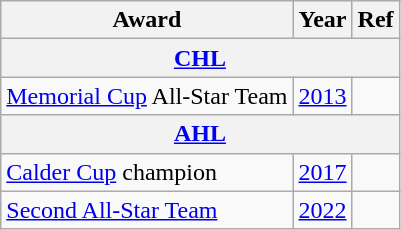<table class="wikitable">
<tr>
<th>Award</th>
<th>Year</th>
<th>Ref</th>
</tr>
<tr>
<th colspan="3"><a href='#'>CHL</a></th>
</tr>
<tr>
<td><a href='#'>Memorial Cup</a> All-Star Team</td>
<td><a href='#'>2013</a></td>
<td></td>
</tr>
<tr>
<th colspan="3"><a href='#'>AHL</a></th>
</tr>
<tr>
<td><a href='#'>Calder Cup</a> champion</td>
<td><a href='#'>2017</a></td>
<td></td>
</tr>
<tr>
<td><a href='#'>Second All-Star Team</a></td>
<td><a href='#'>2022</a></td>
<td></td>
</tr>
</table>
